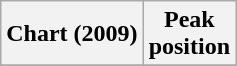<table class="wikitable">
<tr>
<th>Chart (2009)</th>
<th>Peak<br>position</th>
</tr>
<tr>
</tr>
</table>
